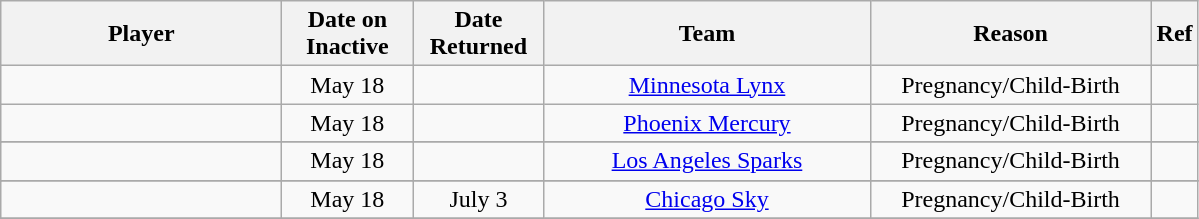<table class="wikitable sortable" style="text-align:center">
<tr>
<th style="width:180px">Player</th>
<th style="width:80px">Date on Inactive</th>
<th style="width:80px">Date Returned</th>
<th style="width:210px">Team</th>
<th style="width:180px">Reason</th>
<th class="unsortable">Ref</th>
</tr>
<tr>
<td align=left> </td>
<td align=center>May 18</td>
<td align=center></td>
<td align=center><a href='#'>Minnesota Lynx</a></td>
<td align=center>Pregnancy/Child-Birth</td>
<td align=center></td>
</tr>
<tr>
<td align=left> </td>
<td align=center>May 18</td>
<td align=center></td>
<td align=center><a href='#'>Phoenix Mercury</a></td>
<td align=center>Pregnancy/Child-Birth</td>
<td align=center></td>
</tr>
<tr>
</tr>
<tr>
<td align=left> </td>
<td align=center>May 18</td>
<td align=center></td>
<td align=center><a href='#'>Los Angeles Sparks</a></td>
<td align=center>Pregnancy/Child-Birth</td>
<td align=center></td>
</tr>
<tr>
</tr>
<tr>
<td align=left> </td>
<td align=center>May 18</td>
<td align=center>July 3</td>
<td align=center><a href='#'>Chicago Sky</a></td>
<td align=center>Pregnancy/Child-Birth</td>
<td align=center></td>
</tr>
<tr>
</tr>
</table>
